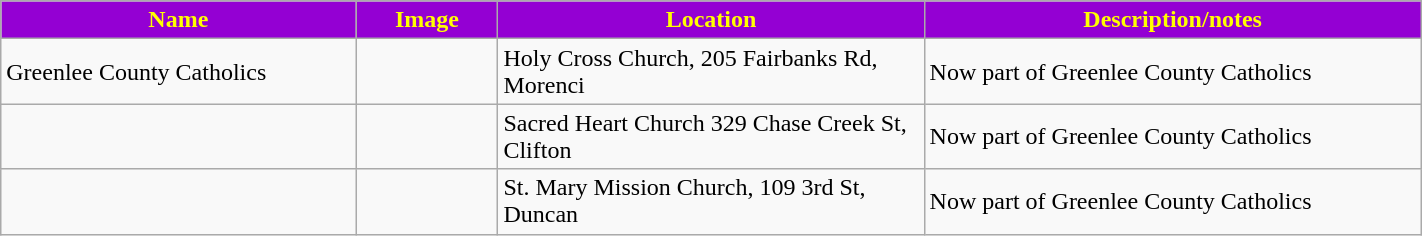<table class="wikitable sortable" style="width:75%">
<tr>
<th width="25%" style="background:darkviolet; color:yellow;"><strong>Name</strong></th>
<th width="10%" style="background:darkviolet; color:yellow;"><strong>Image</strong></th>
<th width="30%" style="background:darkviolet; color:yellow;"><strong>Location</strong></th>
<th width="35%" style="background:darkviolet; color:yellow;"><strong>Description/notes</strong></th>
</tr>
<tr>
<td>Greenlee County Catholics</td>
<td></td>
<td>Holy Cross Church, 205 Fairbanks Rd, Morenci</td>
<td>Now part of Greenlee County Catholics</td>
</tr>
<tr>
<td></td>
<td></td>
<td>Sacred Heart Church 329 Chase Creek St, Clifton</td>
<td>Now part of Greenlee County Catholics</td>
</tr>
<tr>
<td></td>
<td></td>
<td>St. Mary Mission Church, 109 3rd St, Duncan</td>
<td>Now part of Greenlee County Catholics</td>
</tr>
</table>
